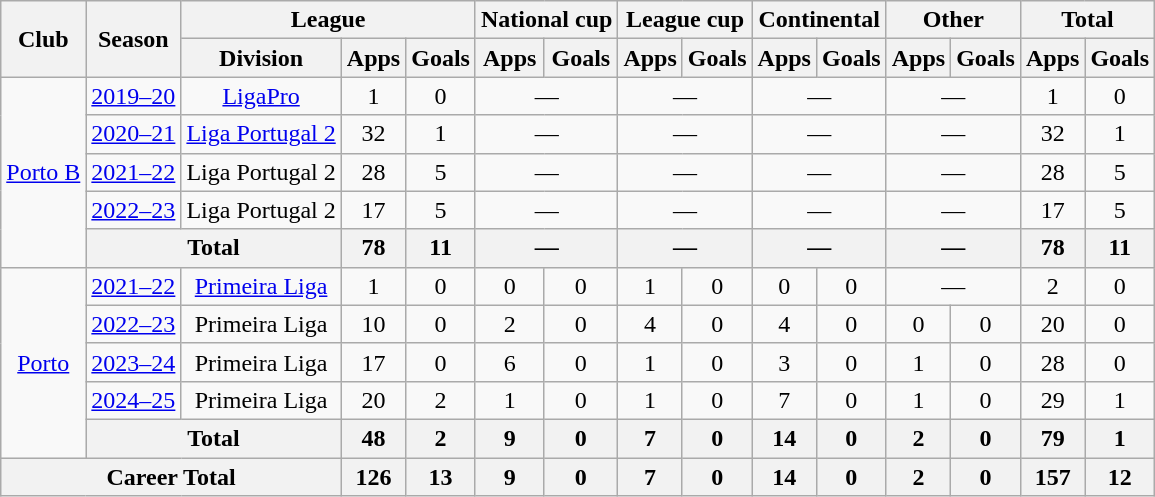<table class="wikitable" style="text-align: center">
<tr>
<th rowspan="2">Club</th>
<th rowspan="2">Season</th>
<th colspan="3">League</th>
<th colspan="2">National cup</th>
<th colspan="2">League cup</th>
<th colspan="2">Continental</th>
<th colspan="2">Other</th>
<th colspan="2">Total</th>
</tr>
<tr>
<th>Division</th>
<th>Apps</th>
<th>Goals</th>
<th>Apps</th>
<th>Goals</th>
<th>Apps</th>
<th>Goals</th>
<th>Apps</th>
<th>Goals</th>
<th>Apps</th>
<th>Goals</th>
<th>Apps</th>
<th>Goals</th>
</tr>
<tr>
<td rowspan="5"><a href='#'>Porto B</a></td>
<td><a href='#'>2019–20</a></td>
<td><a href='#'>LigaPro</a></td>
<td>1</td>
<td>0</td>
<td colspan="2">—</td>
<td colspan="2">—</td>
<td colspan="2">—</td>
<td colspan="2">—</td>
<td>1</td>
<td>0</td>
</tr>
<tr>
<td><a href='#'>2020–21</a></td>
<td><a href='#'>Liga Portugal 2</a></td>
<td>32</td>
<td>1</td>
<td colspan="2">—</td>
<td colspan="2">—</td>
<td colspan="2">—</td>
<td colspan="2">—</td>
<td>32</td>
<td>1</td>
</tr>
<tr>
<td><a href='#'>2021–22</a></td>
<td>Liga Portugal 2</td>
<td>28</td>
<td>5</td>
<td colspan="2">—</td>
<td colspan="2">—</td>
<td colspan="2">—</td>
<td colspan="2">—</td>
<td>28</td>
<td>5</td>
</tr>
<tr>
<td><a href='#'>2022–23</a></td>
<td>Liga Portugal 2</td>
<td>17</td>
<td>5</td>
<td colspan="2">—</td>
<td colspan="2">—</td>
<td colspan="2">—</td>
<td colspan="2">—</td>
<td>17</td>
<td>5</td>
</tr>
<tr>
<th colspan="2">Total</th>
<th>78</th>
<th>11</th>
<th colspan="2">—</th>
<th colspan="2">—</th>
<th colspan="2">—</th>
<th colspan="2">—</th>
<th>78</th>
<th>11</th>
</tr>
<tr>
<td rowspan="5"><a href='#'>Porto</a></td>
<td><a href='#'>2021–22</a></td>
<td><a href='#'>Primeira Liga</a></td>
<td>1</td>
<td>0</td>
<td>0</td>
<td>0</td>
<td>1</td>
<td>0</td>
<td>0</td>
<td>0</td>
<td colspan="2">—</td>
<td>2</td>
<td>0</td>
</tr>
<tr>
<td><a href='#'>2022–23</a></td>
<td>Primeira Liga</td>
<td>10</td>
<td>0</td>
<td>2</td>
<td>0</td>
<td>4</td>
<td>0</td>
<td>4</td>
<td>0</td>
<td>0</td>
<td>0</td>
<td>20</td>
<td>0</td>
</tr>
<tr>
<td><a href='#'>2023–24</a></td>
<td>Primeira Liga</td>
<td>17</td>
<td>0</td>
<td>6</td>
<td>0</td>
<td>1</td>
<td>0</td>
<td>3</td>
<td>0</td>
<td>1</td>
<td>0</td>
<td>28</td>
<td>0</td>
</tr>
<tr>
<td><a href='#'>2024–25</a></td>
<td>Primeira Liga</td>
<td>20</td>
<td>2</td>
<td>1</td>
<td>0</td>
<td>1</td>
<td>0</td>
<td>7</td>
<td>0</td>
<td>1</td>
<td>0</td>
<td>29</td>
<td>1</td>
</tr>
<tr>
<th colspan="2">Total</th>
<th>48</th>
<th>2</th>
<th>9</th>
<th>0</th>
<th>7</th>
<th>0</th>
<th>14</th>
<th>0</th>
<th>2</th>
<th>0</th>
<th>79</th>
<th>1</th>
</tr>
<tr>
<th colspan="3">Career Total</th>
<th>126</th>
<th>13</th>
<th>9</th>
<th>0</th>
<th>7</th>
<th>0</th>
<th>14</th>
<th>0</th>
<th>2</th>
<th>0</th>
<th>157</th>
<th>12</th>
</tr>
</table>
